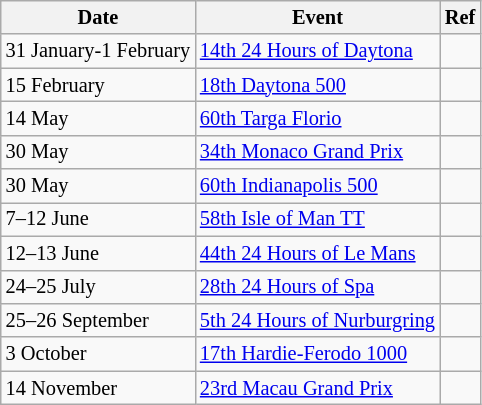<table class="wikitable" style="font-size: 85%">
<tr>
<th>Date</th>
<th>Event</th>
<th>Ref</th>
</tr>
<tr>
<td>31 January-1 February</td>
<td><a href='#'>14th 24 Hours of Daytona</a></td>
<td></td>
</tr>
<tr>
<td>15 February</td>
<td><a href='#'>18th Daytona 500</a></td>
<td></td>
</tr>
<tr>
<td>14 May</td>
<td><a href='#'>60th Targa Florio</a></td>
<td></td>
</tr>
<tr>
<td>30 May</td>
<td><a href='#'>34th Monaco Grand Prix</a></td>
<td></td>
</tr>
<tr>
<td>30 May</td>
<td><a href='#'>60th Indianapolis 500</a></td>
<td></td>
</tr>
<tr>
<td>7–12 June</td>
<td><a href='#'>58th Isle of Man TT</a></td>
<td></td>
</tr>
<tr>
<td>12–13 June</td>
<td><a href='#'>44th 24 Hours of Le Mans</a></td>
<td></td>
</tr>
<tr>
<td>24–25 July</td>
<td><a href='#'>28th 24 Hours of Spa</a></td>
<td></td>
</tr>
<tr>
<td>25–26 September</td>
<td><a href='#'>5th 24 Hours of Nurburgring</a></td>
<td></td>
</tr>
<tr>
<td>3 October</td>
<td><a href='#'>17th Hardie-Ferodo 1000</a></td>
<td></td>
</tr>
<tr>
<td>14 November</td>
<td><a href='#'>23rd Macau Grand Prix</a></td>
<td></td>
</tr>
</table>
